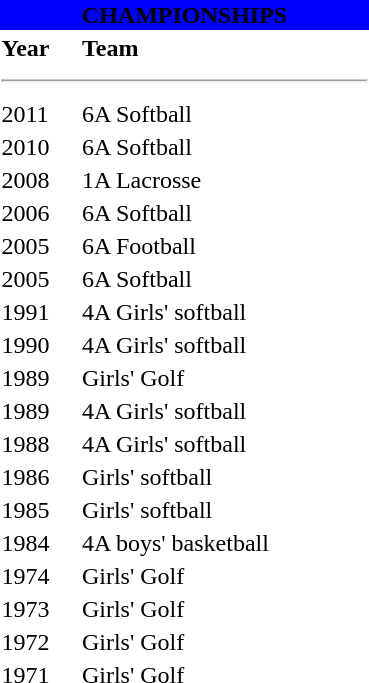<table class="toccolours"  style="fixed:left; margin-left:1em; width:250px;">
<tr>
<th colspan="2" style="text-align: center; background:blue"><span><strong>CHAMPIONSHIPS</strong></span></th>
</tr>
<tr>
<td><strong>Year</strong></td>
<td><strong>Team</strong></td>
</tr>
<tr>
<td colspan="2"><hr></td>
</tr>
<tr>
<td>2011</td>
<td>6A Softball</td>
</tr>
<tr>
<td>2010</td>
<td>6A Softball</td>
</tr>
<tr>
<td>2008</td>
<td>1A Lacrosse</td>
</tr>
<tr>
<td>2006</td>
<td>6A Softball</td>
</tr>
<tr>
<td>2005</td>
<td>6A Football</td>
</tr>
<tr>
<td>2005</td>
<td>6A Softball</td>
</tr>
<tr>
<td>1991</td>
<td>4A Girls' softball</td>
</tr>
<tr>
<td>1990</td>
<td>4A Girls' softball</td>
</tr>
<tr>
<td>1989</td>
<td>Girls' Golf</td>
</tr>
<tr>
<td>1989</td>
<td>4A Girls' softball</td>
</tr>
<tr>
<td>1988</td>
<td>4A Girls' softball</td>
</tr>
<tr>
<td>1986</td>
<td>Girls' softball</td>
</tr>
<tr>
<td>1985</td>
<td>Girls' softball</td>
</tr>
<tr>
<td>1984</td>
<td>4A boys' basketball</td>
</tr>
<tr>
<td>1974</td>
<td>Girls' Golf</td>
</tr>
<tr>
<td>1973</td>
<td>Girls' Golf</td>
</tr>
<tr>
<td>1972</td>
<td>Girls' Golf</td>
</tr>
<tr>
<td>1971</td>
<td>Girls' Golf</td>
</tr>
</table>
